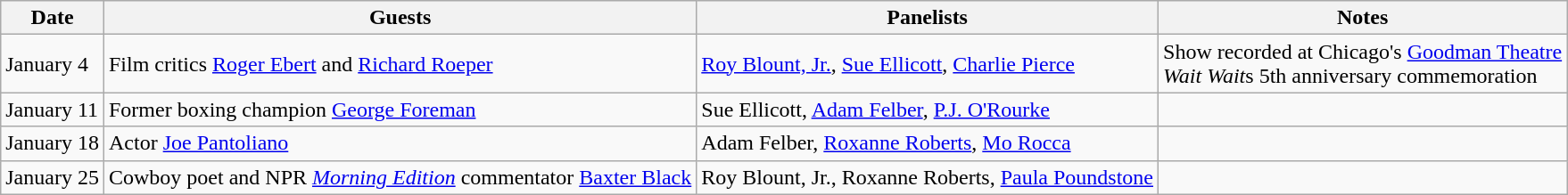<table class="wikitable">
<tr ">
<th>Date</th>
<th>Guests</th>
<th>Panelists</th>
<th>Notes</th>
</tr>
<tr>
<td>January 4</td>
<td>Film critics <a href='#'>Roger Ebert</a> and <a href='#'>Richard Roeper</a></td>
<td><a href='#'>Roy Blount, Jr.</a>, <a href='#'>Sue Ellicott</a>, <a href='#'>Charlie Pierce</a></td>
<td>Show recorded at Chicago's <a href='#'>Goodman Theatre</a><br><em>Wait Wait</em>s 5th anniversary commemoration</td>
</tr>
<tr>
<td>January 11</td>
<td>Former boxing champion <a href='#'>George Foreman</a></td>
<td>Sue Ellicott, <a href='#'>Adam Felber</a>, <a href='#'>P.J. O'Rourke</a></td>
<td></td>
</tr>
<tr>
<td>January 18</td>
<td>Actor <a href='#'>Joe Pantoliano</a></td>
<td>Adam Felber, <a href='#'>Roxanne Roberts</a>, <a href='#'>Mo Rocca</a></td>
<td></td>
</tr>
<tr>
<td>January 25</td>
<td>Cowboy poet and NPR <em><a href='#'>Morning Edition</a></em> commentator <a href='#'>Baxter Black</a></td>
<td>Roy Blount, Jr., Roxanne Roberts, <a href='#'>Paula Poundstone</a></td>
<td></td>
</tr>
</table>
